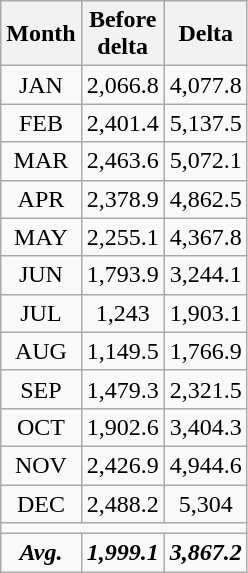<table class="wikitable" style="text-align:center;">
<tr>
<th>Month</th>
<th>Before<br>delta</th>
<th>Delta</th>
</tr>
<tr>
<td>JAN</td>
<td>2,066.8</td>
<td>4,077.8</td>
</tr>
<tr>
<td>FEB</td>
<td>2,401.4</td>
<td>5,137.5</td>
</tr>
<tr>
<td>MAR</td>
<td>2,463.6</td>
<td>5,072.1</td>
</tr>
<tr>
<td>APR</td>
<td>2,378.9</td>
<td>4,862.5</td>
</tr>
<tr>
<td>MAY</td>
<td>2,255.1</td>
<td>4,367.8</td>
</tr>
<tr>
<td>JUN</td>
<td>1,793.9</td>
<td>3,244.1</td>
</tr>
<tr>
<td>JUL</td>
<td>1,243</td>
<td>1,903.1</td>
</tr>
<tr>
<td>AUG</td>
<td>1,149.5</td>
<td>1,766.9</td>
</tr>
<tr>
<td>SEP</td>
<td>1,479.3</td>
<td>2,321.5</td>
</tr>
<tr>
<td>OCT</td>
<td>1,902.6</td>
<td>3,404.3</td>
</tr>
<tr>
<td>NOV</td>
<td>2,426.9</td>
<td>4,944.6</td>
</tr>
<tr>
<td>DEC</td>
<td>2,488.2</td>
<td>5,304</td>
</tr>
<tr>
<td colspan="3"></td>
</tr>
<tr>
<td><strong><em>Avg.</em></strong></td>
<td><strong><em>1,999.1</em></strong></td>
<td><strong><em>3,867.2</em></strong></td>
</tr>
</table>
